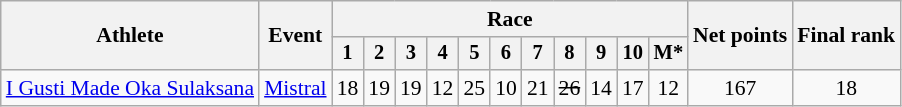<table class="wikitable" style="font-size:90%">
<tr>
<th rowspan=2>Athlete</th>
<th rowspan=2>Event</th>
<th colspan=11>Race</th>
<th rowspan=2>Net points</th>
<th rowspan=2>Final rank</th>
</tr>
<tr style="font-size:95%">
<th>1</th>
<th>2</th>
<th>3</th>
<th>4</th>
<th>5</th>
<th>6</th>
<th>7</th>
<th>8</th>
<th>9</th>
<th>10</th>
<th>M*</th>
</tr>
<tr align=center>
<td align=left><a href='#'>I Gusti Made Oka Sulaksana</a></td>
<td align=left><a href='#'>Mistral</a></td>
<td>18</td>
<td>19</td>
<td>19</td>
<td>12</td>
<td>25</td>
<td>10</td>
<td>21</td>
<td><s>26</s></td>
<td>14</td>
<td>17</td>
<td>12</td>
<td>167</td>
<td>18</td>
</tr>
</table>
